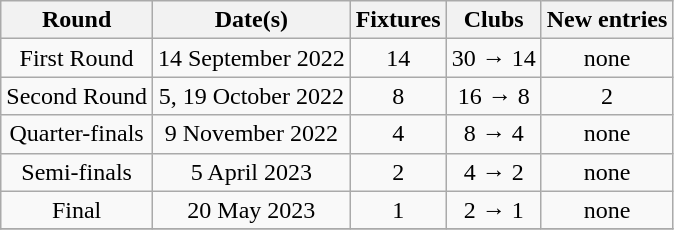<table class="wikitable" style="text-align:center">
<tr>
<th>Round</th>
<th>Date(s)</th>
<th>Fixtures</th>
<th>Clubs</th>
<th>New entries</th>
</tr>
<tr>
<td>First Round</td>
<td>14 September 2022</td>
<td>14</td>
<td>30 → 14</td>
<td>none</td>
</tr>
<tr>
<td>Second Round</td>
<td>5, 19 October 2022</td>
<td>8</td>
<td>16 → 8</td>
<td>2</td>
</tr>
<tr>
<td>Quarter-finals</td>
<td>9 November 2022</td>
<td>4</td>
<td>8 → 4</td>
<td>none</td>
</tr>
<tr>
<td>Semi-finals</td>
<td>5 April 2023</td>
<td>2</td>
<td>4 → 2</td>
<td>none</td>
</tr>
<tr>
<td>Final</td>
<td>20 May 2023</td>
<td>1</td>
<td>2 → 1</td>
<td>none</td>
</tr>
<tr>
</tr>
</table>
